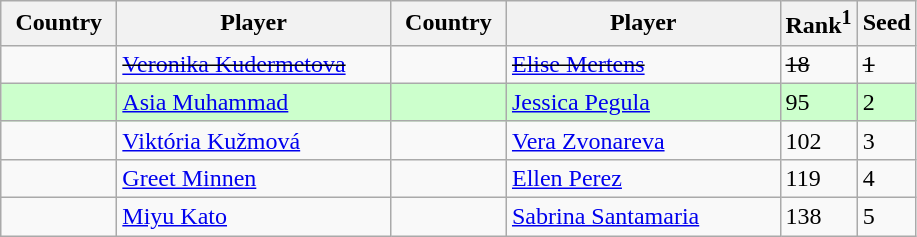<table class="sortable wikitable">
<tr>
<th width="70">Country</th>
<th width="175">Player</th>
<th width="70">Country</th>
<th width="175">Player</th>
<th>Rank<sup>1</sup></th>
<th>Seed</th>
</tr>
<tr>
<td><s></s></td>
<td><s><a href='#'>Veronika Kudermetova</a></s></td>
<td><s></s></td>
<td><s><a href='#'>Elise Mertens</a></s></td>
<td><s>18</s></td>
<td><s>1</s></td>
</tr>
<tr style="background:#cfc;">
<td></td>
<td><a href='#'>Asia Muhammad</a></td>
<td></td>
<td><a href='#'>Jessica Pegula</a></td>
<td>95</td>
<td>2</td>
</tr>
<tr>
<td></td>
<td><a href='#'>Viktória Kužmová</a></td>
<td></td>
<td><a href='#'>Vera Zvonareva</a></td>
<td>102</td>
<td>3</td>
</tr>
<tr>
<td></td>
<td><a href='#'>Greet Minnen</a></td>
<td></td>
<td><a href='#'>Ellen Perez</a></td>
<td>119</td>
<td>4</td>
</tr>
<tr>
<td></td>
<td><a href='#'>Miyu Kato</a></td>
<td></td>
<td><a href='#'>Sabrina Santamaria</a></td>
<td>138</td>
<td>5</td>
</tr>
</table>
